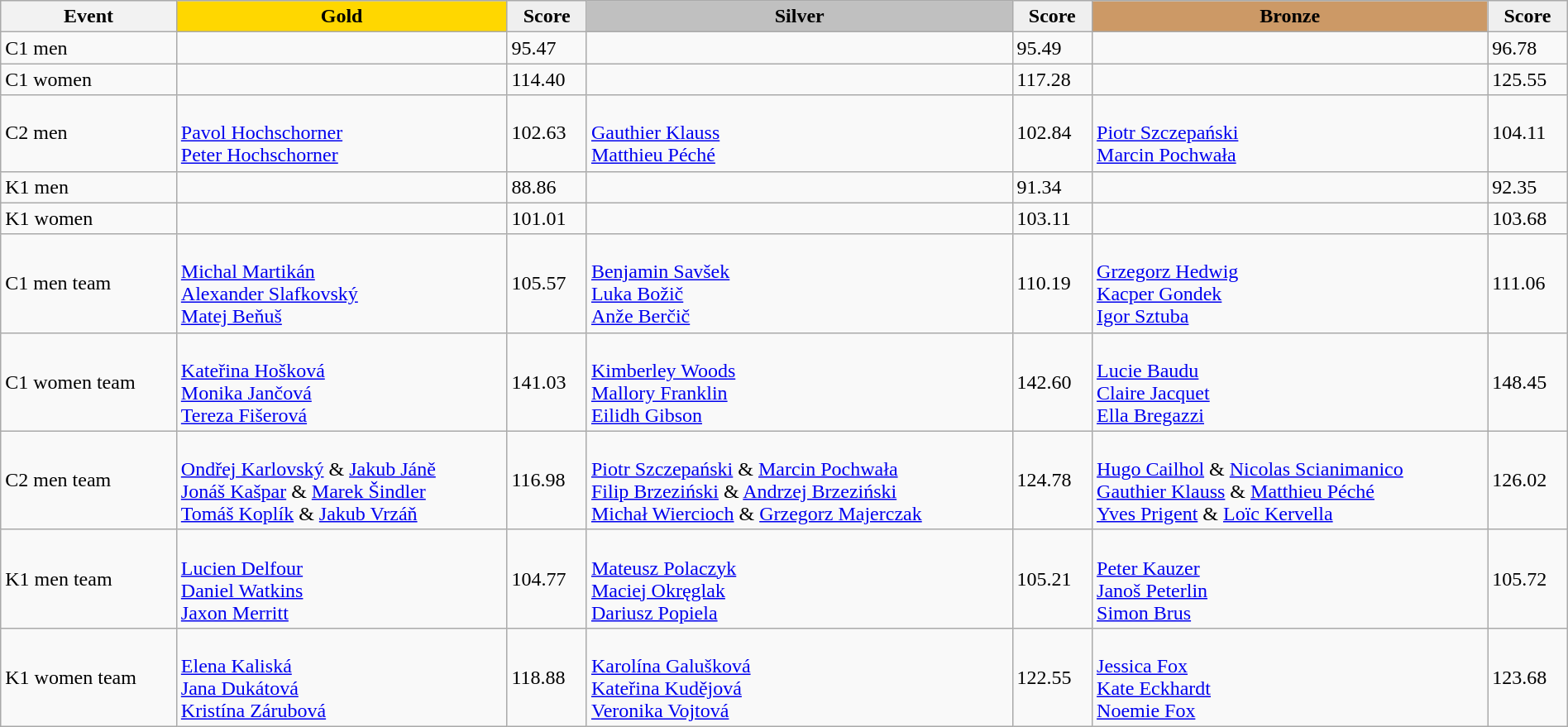<table class="wikitable" width=100%>
<tr>
<th>Event</th>
<td align=center bgcolor="gold"><strong>Gold</strong></td>
<td align=center bgcolor="EFEFEF"><strong>Score</strong></td>
<td align=center bgcolor="silver"><strong>Silver</strong></td>
<td align=center bgcolor="EFEFEF"><strong>Score</strong></td>
<td align=center bgcolor="CC9966"><strong>Bronze</strong></td>
<td align=center bgcolor="EFEFEF"><strong>Score</strong></td>
</tr>
<tr>
<td>C1 men</td>
<td></td>
<td>95.47</td>
<td></td>
<td>95.49</td>
<td></td>
<td>96.78</td>
</tr>
<tr>
<td>C1 women</td>
<td></td>
<td>114.40</td>
<td></td>
<td>117.28</td>
<td></td>
<td>125.55</td>
</tr>
<tr>
<td>C2 men</td>
<td><br><a href='#'>Pavol Hochschorner</a><br><a href='#'>Peter Hochschorner</a></td>
<td>102.63</td>
<td><br><a href='#'>Gauthier Klauss</a><br><a href='#'>Matthieu Péché</a></td>
<td>102.84</td>
<td><br><a href='#'>Piotr Szczepański</a><br><a href='#'>Marcin Pochwała</a></td>
<td>104.11</td>
</tr>
<tr>
<td>K1 men</td>
<td></td>
<td>88.86</td>
<td></td>
<td>91.34</td>
<td></td>
<td>92.35</td>
</tr>
<tr>
<td>K1 women</td>
<td></td>
<td>101.01</td>
<td></td>
<td>103.11</td>
<td></td>
<td>103.68</td>
</tr>
<tr>
<td>C1 men team</td>
<td><br><a href='#'>Michal Martikán</a><br><a href='#'>Alexander Slafkovský</a><br><a href='#'>Matej Beňuš</a></td>
<td>105.57</td>
<td><br><a href='#'>Benjamin Savšek</a><br><a href='#'>Luka Božič</a><br><a href='#'>Anže Berčič</a></td>
<td>110.19</td>
<td><br><a href='#'>Grzegorz Hedwig</a><br><a href='#'>Kacper Gondek</a><br><a href='#'>Igor Sztuba</a></td>
<td>111.06</td>
</tr>
<tr>
<td>C1 women team</td>
<td><br><a href='#'>Kateřina Hošková</a><br><a href='#'>Monika Jančová</a><br><a href='#'>Tereza Fišerová</a></td>
<td>141.03</td>
<td><br><a href='#'>Kimberley Woods</a><br><a href='#'>Mallory Franklin</a><br><a href='#'>Eilidh Gibson</a></td>
<td>142.60</td>
<td><br><a href='#'>Lucie Baudu</a><br><a href='#'>Claire Jacquet</a><br><a href='#'>Ella Bregazzi</a></td>
<td>148.45</td>
</tr>
<tr>
<td>C2 men team</td>
<td><br><a href='#'>Ondřej Karlovský</a> & <a href='#'>Jakub Jáně</a><br><a href='#'>Jonáš Kašpar</a> & <a href='#'>Marek Šindler</a><br><a href='#'>Tomáš Koplík</a> & <a href='#'>Jakub Vrzáň</a></td>
<td>116.98</td>
<td><br><a href='#'>Piotr Szczepański</a> & <a href='#'>Marcin Pochwała</a><br><a href='#'>Filip Brzeziński</a> & <a href='#'>Andrzej Brzeziński</a><br><a href='#'>Michał Wiercioch</a> & <a href='#'>Grzegorz Majerczak</a></td>
<td>124.78</td>
<td><br><a href='#'>Hugo Cailhol</a> & <a href='#'>Nicolas Scianimanico</a><br><a href='#'>Gauthier Klauss</a> & <a href='#'>Matthieu Péché</a><br><a href='#'>Yves Prigent</a> & <a href='#'>Loïc Kervella</a></td>
<td>126.02</td>
</tr>
<tr>
<td>K1 men team</td>
<td><br><a href='#'>Lucien Delfour</a><br><a href='#'>Daniel Watkins</a><br><a href='#'>Jaxon Merritt</a></td>
<td>104.77</td>
<td><br><a href='#'>Mateusz Polaczyk</a><br><a href='#'>Maciej Okręglak</a><br><a href='#'>Dariusz Popiela</a></td>
<td>105.21</td>
<td><br><a href='#'>Peter Kauzer</a><br><a href='#'>Janoš Peterlin</a><br><a href='#'>Simon Brus</a></td>
<td>105.72</td>
</tr>
<tr>
<td>K1 women team</td>
<td><br><a href='#'>Elena Kaliská</a><br><a href='#'>Jana Dukátová</a><br><a href='#'>Kristína Zárubová</a></td>
<td>118.88</td>
<td><br><a href='#'>Karolína Galušková</a><br><a href='#'>Kateřina Kudějová</a><br><a href='#'>Veronika Vojtová</a></td>
<td>122.55</td>
<td><br><a href='#'>Jessica Fox</a><br><a href='#'>Kate Eckhardt</a><br><a href='#'>Noemie Fox</a></td>
<td>123.68</td>
</tr>
</table>
